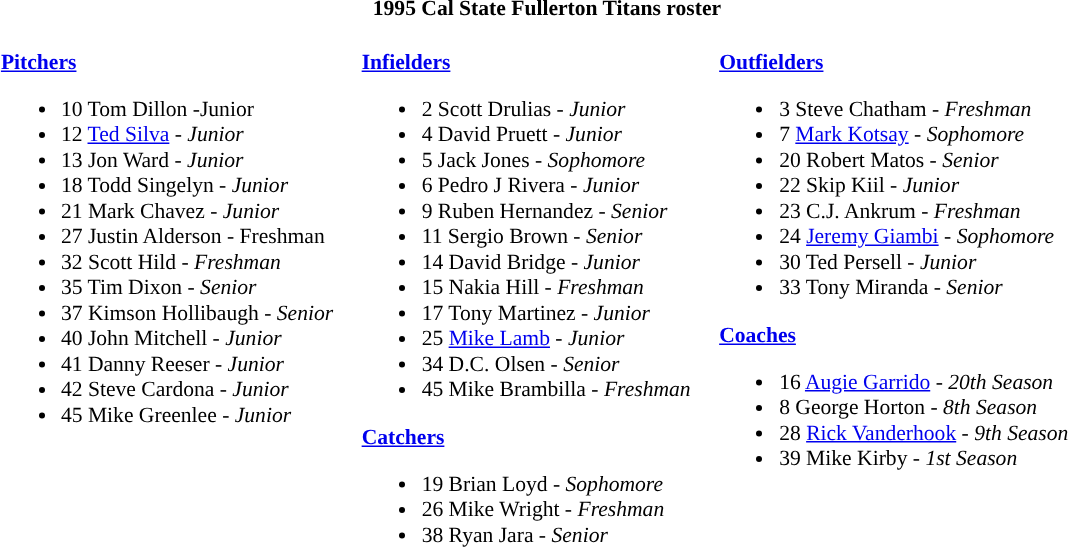<table class="toccolours" style="border-collapse:collapse; font-size:90%;">
<tr>
<th colspan="7">1995 Cal State Fullerton Titans roster</th>
</tr>
<tr>
<td width="03"> </td>
<td valign="top"><br><strong><a href='#'>Pitchers</a></strong><ul><li>10 Tom Dillon -Junior</li><li>12 <a href='#'>Ted Silva</a> - <em>Junior</em></li><li>13 Jon Ward - <em>Junior</em></li><li>18 Todd Singelyn - <em>Junior</em></li><li>21 Mark Chavez - <em>Junior</em></li><li>27 Justin Alderson - Freshman</li><li>32 Scott Hild - <em>Freshman</em></li><li>35 Tim Dixon - <em>Senior</em></li><li>37 Kimson Hollibaugh - <em>Senior</em></li><li>40 John Mitchell - <em>Junior</em></li><li>41 Danny Reeser - <em>Junior</em></li><li>42 Steve Cardona - <em>Junior</em></li><li>45 Mike Greenlee - <em>Junior</em></li></ul></td>
<td width="15"> </td>
<td valign="top"><br><strong><a href='#'>Infielders</a></strong><ul><li>2 Scott Drulias - <em>Junior</em></li><li>4 David Pruett - <em>Junior</em></li><li>5 Jack Jones - <em>Sophomore</em></li><li>6 Pedro J Rivera - <em>Junior</em></li><li>9 Ruben Hernandez - <em>Senior</em></li><li>11 Sergio Brown - <em>Senior</em></li><li>14 David Bridge - <em>Junior</em></li><li>15 Nakia Hill - <em>Freshman</em></li><li>17 Tony Martinez - <em>Junior</em></li><li>25 <a href='#'>Mike Lamb</a> - <em>Junior</em></li><li>34 D.C. Olsen - <em>Senior</em></li><li>45 Mike Brambilla - <em>Freshman</em></li></ul><strong><a href='#'>Catchers</a></strong><ul><li>19 Brian Loyd - <em>Sophomore</em></li><li>26 Mike Wright - <em>Freshman</em></li><li>38 Ryan Jara - <em>Senior</em></li></ul></td>
<td width="15"> </td>
<td valign="top"><br><strong><a href='#'>Outfielders</a></strong><ul><li>3 Steve Chatham - <em>Freshman</em></li><li>7 <a href='#'>Mark Kotsay</a> - <em>Sophomore</em></li><li>20 Robert Matos - <em>Senior</em></li><li>22 Skip Kiil - <em>Junior</em></li><li>23 C.J. Ankrum - <em>Freshman</em></li><li>24 <a href='#'>Jeremy Giambi</a> - <em>Sophomore</em></li><li>30 Ted Persell - <em>Junior</em></li><li>33 Tony Miranda - <em>Senior</em></li></ul><strong><a href='#'>Coaches</a></strong><ul><li>16 <a href='#'>Augie Garrido</a> - <em>20th Season</em></li><li>8 George Horton - <em>8th Season</em></li><li>28 <a href='#'>Rick Vanderhook</a> - <em>9th Season</em></li><li>39 Mike Kirby - <em>1st Season</em></li></ul></td>
<td width="20"> </td>
</tr>
</table>
